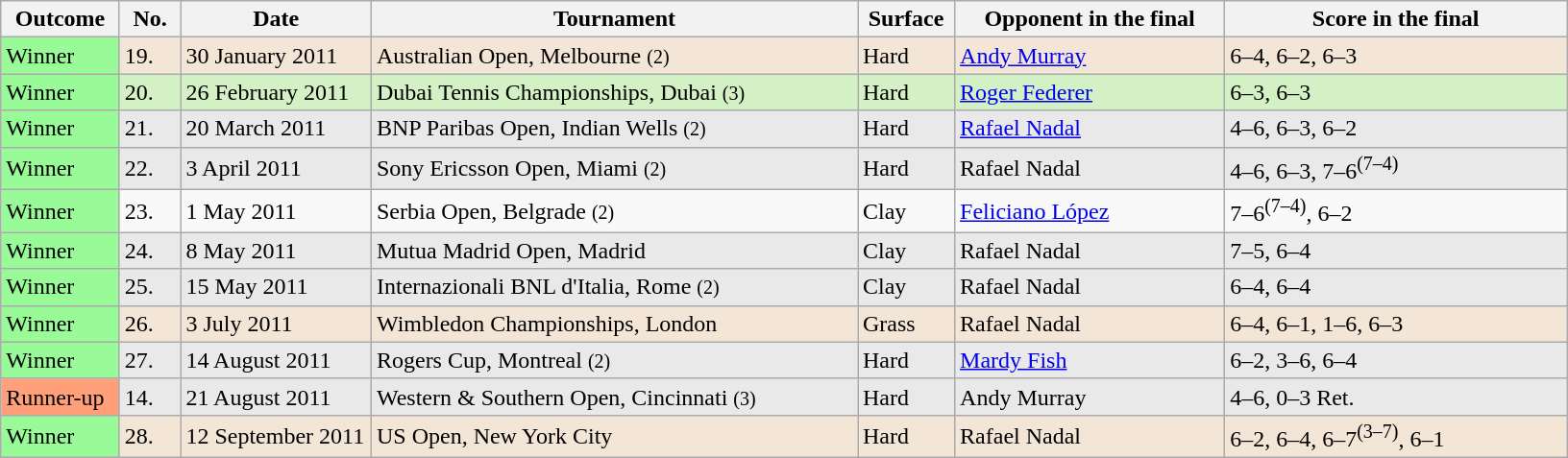<table class="sortable wikitable">
<tr>
<th width=75>Outcome</th>
<th width=35>No.</th>
<th width=125>Date</th>
<th width=330>Tournament</th>
<th width=60>Surface</th>
<th width=180>Opponent in the final</th>
<th width=230>Score in the final</th>
</tr>
<tr bgcolor=#F3E6D7>
<td bgcolor=98FB98>Winner</td>
<td>19.</td>
<td>30 January 2011</td>
<td>Australian Open, Melbourne <small>(2)</small></td>
<td>Hard</td>
<td> <a href='#'>Andy Murray</a></td>
<td>6–4, 6–2, 6–3</td>
</tr>
<tr bgcolor=#D4F1C5>
<td bgcolor=98FB98>Winner</td>
<td>20.</td>
<td>26 February 2011</td>
<td>Dubai Tennis Championships, Dubai <small>(3)</small></td>
<td>Hard</td>
<td> <a href='#'>Roger Federer</a></td>
<td>6–3, 6–3</td>
</tr>
<tr bgcolor=#E9E9E9>
<td bgcolor=98FB98>Winner</td>
<td>21.</td>
<td>20 March 2011</td>
<td>BNP Paribas Open, Indian Wells <small>(2)</small></td>
<td>Hard</td>
<td> <a href='#'>Rafael Nadal</a></td>
<td>4–6, 6–3, 6–2</td>
</tr>
<tr bgcolor=#E9E9E9>
<td bgcolor=98FB98>Winner</td>
<td>22.</td>
<td>3 April 2011</td>
<td>Sony Ericsson Open, Miami <small>(2)</small></td>
<td>Hard</td>
<td> Rafael Nadal</td>
<td>4–6, 6–3, 7–6<sup>(7–4)</sup></td>
</tr>
<tr>
<td bgcolor=98FB98>Winner</td>
<td>23.</td>
<td>1 May 2011</td>
<td>Serbia Open, Belgrade <small>(2)</small></td>
<td>Clay</td>
<td> <a href='#'>Feliciano López</a></td>
<td>7–6<sup>(7–4)</sup>, 6–2</td>
</tr>
<tr bgcolor=#E9E9E9>
<td bgcolor=98FB98>Winner</td>
<td>24.</td>
<td>8 May 2011</td>
<td>Mutua Madrid Open, Madrid</td>
<td>Clay</td>
<td> Rafael Nadal</td>
<td>7–5, 6–4</td>
</tr>
<tr bgcolor=#E9E9E9>
<td bgcolor=98FB98>Winner</td>
<td>25.</td>
<td>15 May 2011</td>
<td>Internazionali BNL d'Italia, Rome <small>(2)</small></td>
<td>Clay</td>
<td> Rafael Nadal</td>
<td>6–4, 6–4</td>
</tr>
<tr bgcolor=#F3E6D7>
<td bgcolor=98FB98>Winner</td>
<td>26.</td>
<td>3 July 2011</td>
<td>Wimbledon Championships, London</td>
<td>Grass</td>
<td> Rafael Nadal</td>
<td>6–4, 6–1, 1–6, 6–3</td>
</tr>
<tr bgcolor=#E9E9E9>
<td bgcolor=98FB98>Winner</td>
<td>27.</td>
<td>14 August 2011</td>
<td>Rogers Cup, Montreal <small>(2)</small></td>
<td>Hard</td>
<td> <a href='#'>Mardy Fish</a></td>
<td>6–2, 3–6, 6–4</td>
</tr>
<tr bgcolor=#E9E9E9>
<td bgcolor=FFA07A>Runner-up</td>
<td>14.</td>
<td>21 August 2011</td>
<td>Western & Southern Open, Cincinnati <small>(3)</small></td>
<td>Hard</td>
<td> Andy Murray</td>
<td>4–6, 0–3 Ret.</td>
</tr>
<tr bgcolor=#F3E6D7>
<td bgcolor=98FB98>Winner</td>
<td>28.</td>
<td>12 September 2011</td>
<td>US Open, New York City</td>
<td>Hard</td>
<td> Rafael Nadal</td>
<td>6–2, 6–4, 6–7<sup>(3–7)</sup>, 6–1</td>
</tr>
</table>
